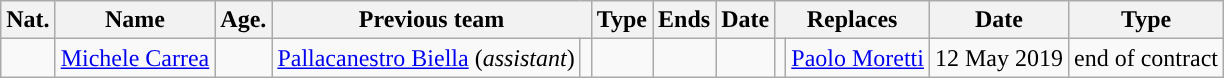<table class="wikitable sortable">
<tr>
<th>Nat.</th>
<th>Name</th>
<th>Age.</th>
<th colspan=2>Previous team</th>
<th>Type</th>
<th>Ends</th>
<th>Date</th>
<th colspan=2>Replaces</th>
<th>Date</th>
<th>Type</th>
</tr>
<tr>
<td></td>
<td><a href='#'>Michele Carrea</a></td>
<td></td>
<td><a href='#'>Pallacanestro Biella</a> (<em>assistant</em>)</td>
<td></td>
<td></td>
<td></td>
<td></td>
<td></td>
<td><a href='#'>Paolo Moretti</a></td>
<td>12 May 2019</td>
<td>end of contract</td>
</tr>
</table>
